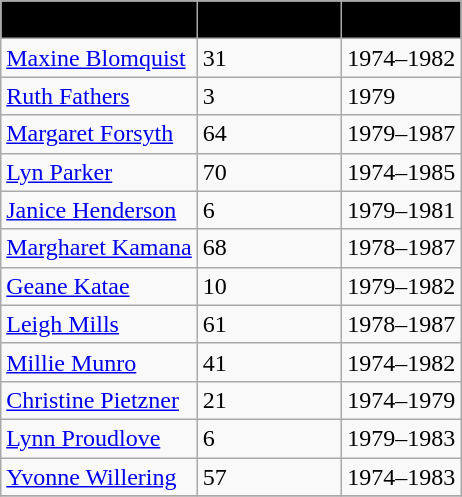<table class="wikitable collapsible" border="1">
<tr>
<th style="background:black;"><span>Player</span></th>
<th style="background:black;"><span>Appearances</span></th>
<th style="background:black;"><span>Years</span></th>
</tr>
<tr>
<td><a href='#'>Maxine Blomquist</a></td>
<td>31</td>
<td>1974–1982</td>
</tr>
<tr>
<td><a href='#'>Ruth Fathers</a></td>
<td>3</td>
<td>1979</td>
</tr>
<tr>
<td><a href='#'>Margaret Forsyth</a></td>
<td>64</td>
<td>1979–1987</td>
</tr>
<tr>
<td><a href='#'>Lyn Parker</a></td>
<td>70</td>
<td>1974–1985</td>
</tr>
<tr>
<td><a href='#'>Janice Henderson</a></td>
<td>6</td>
<td>1979–1981</td>
</tr>
<tr>
<td><a href='#'>Margharet Kamana</a></td>
<td>68</td>
<td>1978–1987</td>
</tr>
<tr>
<td><a href='#'>Geane Katae</a></td>
<td>10</td>
<td>1979–1982</td>
</tr>
<tr>
<td><a href='#'>Leigh Mills</a></td>
<td>61</td>
<td>1978–1987</td>
</tr>
<tr>
<td><a href='#'>Millie Munro</a></td>
<td>41</td>
<td>1974–1982</td>
</tr>
<tr>
<td><a href='#'>Christine Pietzner</a></td>
<td>21</td>
<td>1974–1979</td>
</tr>
<tr>
<td><a href='#'>Lynn Proudlove</a></td>
<td>6</td>
<td>1979–1983</td>
</tr>
<tr>
<td><a href='#'>Yvonne Willering</a></td>
<td>57</td>
<td>1974–1983</td>
</tr>
<tr>
</tr>
</table>
